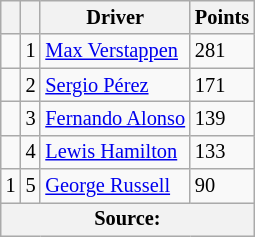<table class="wikitable" style="font-size: 85%;">
<tr>
<th scope="col"></th>
<th scope="col"></th>
<th scope="col">Driver</th>
<th scope="col">Points</th>
</tr>
<tr>
<td align="left"></td>
<td align="center">1</td>
<td> <a href='#'>Max Verstappen</a></td>
<td align="left">281</td>
</tr>
<tr>
<td align="left"></td>
<td align="center">2</td>
<td> <a href='#'>Sergio Pérez</a></td>
<td align="left">171</td>
</tr>
<tr>
<td align="left"></td>
<td align="center">3</td>
<td> <a href='#'>Fernando Alonso</a></td>
<td align="left">139</td>
</tr>
<tr>
<td align="left"></td>
<td align="center">4</td>
<td> <a href='#'>Lewis Hamilton</a></td>
<td align="left">133</td>
</tr>
<tr>
<td align="left"> 1</td>
<td align="center">5</td>
<td> <a href='#'>George Russell</a></td>
<td align="left">90</td>
</tr>
<tr>
<th colspan=4>Source:</th>
</tr>
</table>
